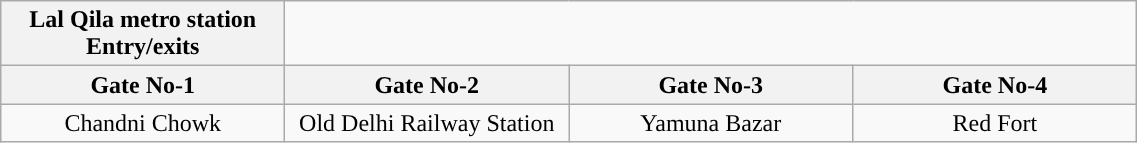<table class="wikitable" style="text-align: center;" width="60%">
<tr>
<th align="center" style="background:#"><span>Lal Qila metro station Entry/exits</span></th>
</tr>
<tr>
<th style="width:15%;">Gate No-1</th>
<th style="width:15%;">Gate No-2 </th>
<th style="width:15%;">Gate No-3 </th>
<th style="width:15%;">Gate No-4</th>
</tr>
<tr>
<td>Chandni Chowk</td>
<td>Old Delhi Railway Station</td>
<td>Yamuna Bazar</td>
<td>Red Fort</td>
</tr>
</table>
